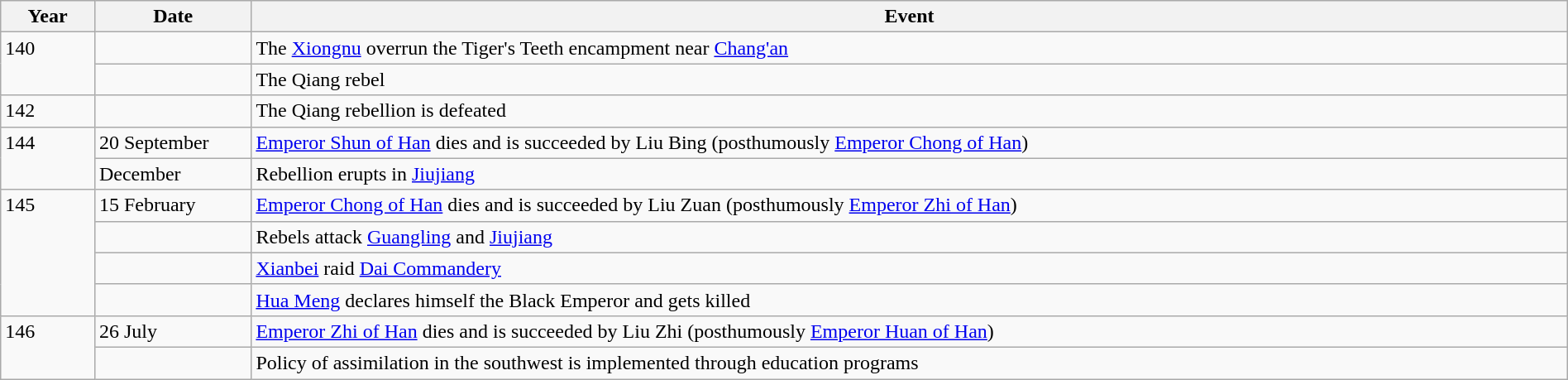<table class="wikitable" style="width:100%;">
<tr>
<th style="width:6%">Year</th>
<th style="width:10%">Date</th>
<th>Event</th>
</tr>
<tr>
<td rowspan="2" style="vertical-align:top;">140</td>
<td></td>
<td>The <a href='#'>Xiongnu</a> overrun the Tiger's Teeth encampment near <a href='#'>Chang'an</a></td>
</tr>
<tr>
<td></td>
<td>The Qiang rebel</td>
</tr>
<tr>
<td>142</td>
<td></td>
<td>The Qiang rebellion is defeated</td>
</tr>
<tr>
<td rowspan="2" style="vertical-align:top;">144</td>
<td>20 September</td>
<td><a href='#'>Emperor Shun of Han</a> dies and is succeeded by Liu Bing (posthumously <a href='#'>Emperor Chong of Han</a>)</td>
</tr>
<tr>
<td>December</td>
<td>Rebellion erupts in <a href='#'>Jiujiang</a></td>
</tr>
<tr>
<td rowspan="4" style="vertical-align:top;">145</td>
<td>15 February</td>
<td><a href='#'>Emperor Chong of Han</a> dies and is succeeded by Liu Zuan (posthumously <a href='#'>Emperor Zhi of Han</a>)</td>
</tr>
<tr>
<td></td>
<td>Rebels attack <a href='#'>Guangling</a> and <a href='#'>Jiujiang</a></td>
</tr>
<tr>
<td></td>
<td><a href='#'>Xianbei</a> raid <a href='#'>Dai Commandery</a></td>
</tr>
<tr>
<td></td>
<td><a href='#'>Hua Meng</a> declares himself the Black Emperor and gets killed</td>
</tr>
<tr>
<td rowspan="2" style="vertical-align:top;">146</td>
<td>26 July</td>
<td><a href='#'>Emperor Zhi of Han</a> dies and is succeeded by Liu Zhi (posthumously <a href='#'>Emperor Huan of Han</a>)</td>
</tr>
<tr>
<td></td>
<td>Policy of assimilation in the southwest is implemented through education programs</td>
</tr>
</table>
